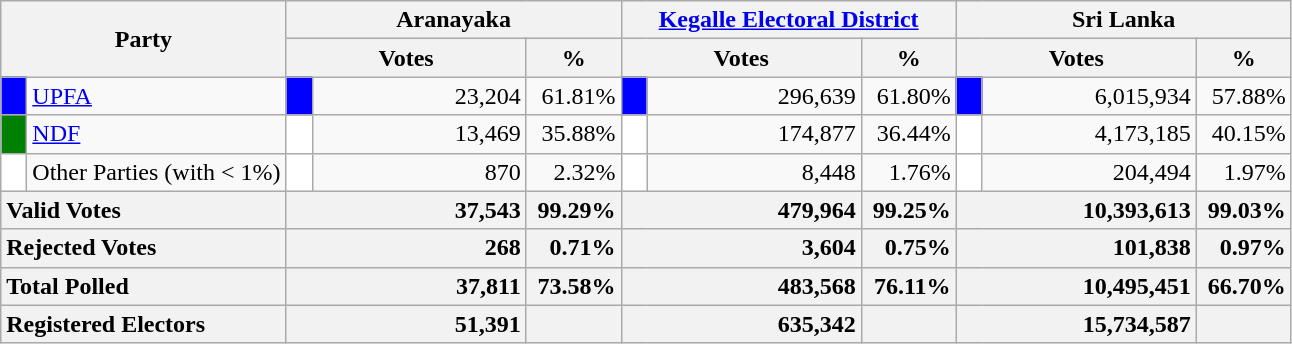<table class="wikitable">
<tr>
<th colspan="2" width="144px"rowspan="2">Party</th>
<th colspan="3" width="216px">Aranayaka</th>
<th colspan="3" width="216px"><a href='#'>Kegalle Electoral District</a></th>
<th colspan="3" width="216px">Sri Lanka</th>
</tr>
<tr>
<th colspan="2" width="144px">Votes</th>
<th>%</th>
<th colspan="2" width="144px">Votes</th>
<th>%</th>
<th colspan="2" width="144px">Votes</th>
<th>%</th>
</tr>
<tr>
<td style="background-color:blue;" width="10px"></td>
<td style="text-align:left;"><a href='#'>UPFA</a></td>
<td style="background-color:blue;" width="10px"></td>
<td style="text-align:right;">23,204</td>
<td style="text-align:right;">61.81%</td>
<td style="background-color:blue;" width="10px"></td>
<td style="text-align:right;">296,639</td>
<td style="text-align:right;">61.80%</td>
<td style="background-color:blue;" width="10px"></td>
<td style="text-align:right;">6,015,934</td>
<td style="text-align:right;">57.88%</td>
</tr>
<tr>
<td style="background-color:green;" width="10px"></td>
<td style="text-align:left;"><a href='#'>NDF</a></td>
<td style="background-color:white;" width="10px"></td>
<td style="text-align:right;">13,469</td>
<td style="text-align:right;">35.88%</td>
<td style="background-color:white;" width="10px"></td>
<td style="text-align:right;">174,877</td>
<td style="text-align:right;">36.44%</td>
<td style="background-color:white;" width="10px"></td>
<td style="text-align:right;">4,173,185</td>
<td style="text-align:right;">40.15%</td>
</tr>
<tr>
<td style="background-color:white;" width="10px"></td>
<td style="text-align:left;">Other Parties (with < 1%)</td>
<td style="background-color:white;" width="10px"></td>
<td style="text-align:right;">870</td>
<td style="text-align:right;">2.32%</td>
<td style="background-color:white;" width="10px"></td>
<td style="text-align:right;">8,448</td>
<td style="text-align:right;">1.76%</td>
<td style="background-color:white;" width="10px"></td>
<td style="text-align:right;">204,494</td>
<td style="text-align:right;">1.97%</td>
</tr>
<tr>
<th colspan="2" width="144px"style="text-align:left;">Valid Votes</th>
<th style="text-align:right;"colspan="2" width="144px">37,543</th>
<th style="text-align:right;">99.29%</th>
<th style="text-align:right;"colspan="2" width="144px">479,964</th>
<th style="text-align:right;">99.25%</th>
<th style="text-align:right;"colspan="2" width="144px">10,393,613</th>
<th style="text-align:right;">99.03%</th>
</tr>
<tr>
<th colspan="2" width="144px"style="text-align:left;">Rejected Votes</th>
<th style="text-align:right;"colspan="2" width="144px">268</th>
<th style="text-align:right;">0.71%</th>
<th style="text-align:right;"colspan="2" width="144px">3,604</th>
<th style="text-align:right;">0.75%</th>
<th style="text-align:right;"colspan="2" width="144px">101,838</th>
<th style="text-align:right;">0.97%</th>
</tr>
<tr>
<th colspan="2" width="144px"style="text-align:left;">Total Polled</th>
<th style="text-align:right;"colspan="2" width="144px">37,811</th>
<th style="text-align:right;">73.58%</th>
<th style="text-align:right;"colspan="2" width="144px">483,568</th>
<th style="text-align:right;">76.11%</th>
<th style="text-align:right;"colspan="2" width="144px">10,495,451</th>
<th style="text-align:right;">66.70%</th>
</tr>
<tr>
<th colspan="2" width="144px"style="text-align:left;">Registered Electors</th>
<th style="text-align:right;"colspan="2" width="144px">51,391</th>
<th></th>
<th style="text-align:right;"colspan="2" width="144px">635,342</th>
<th></th>
<th style="text-align:right;"colspan="2" width="144px">15,734,587</th>
<th></th>
</tr>
</table>
